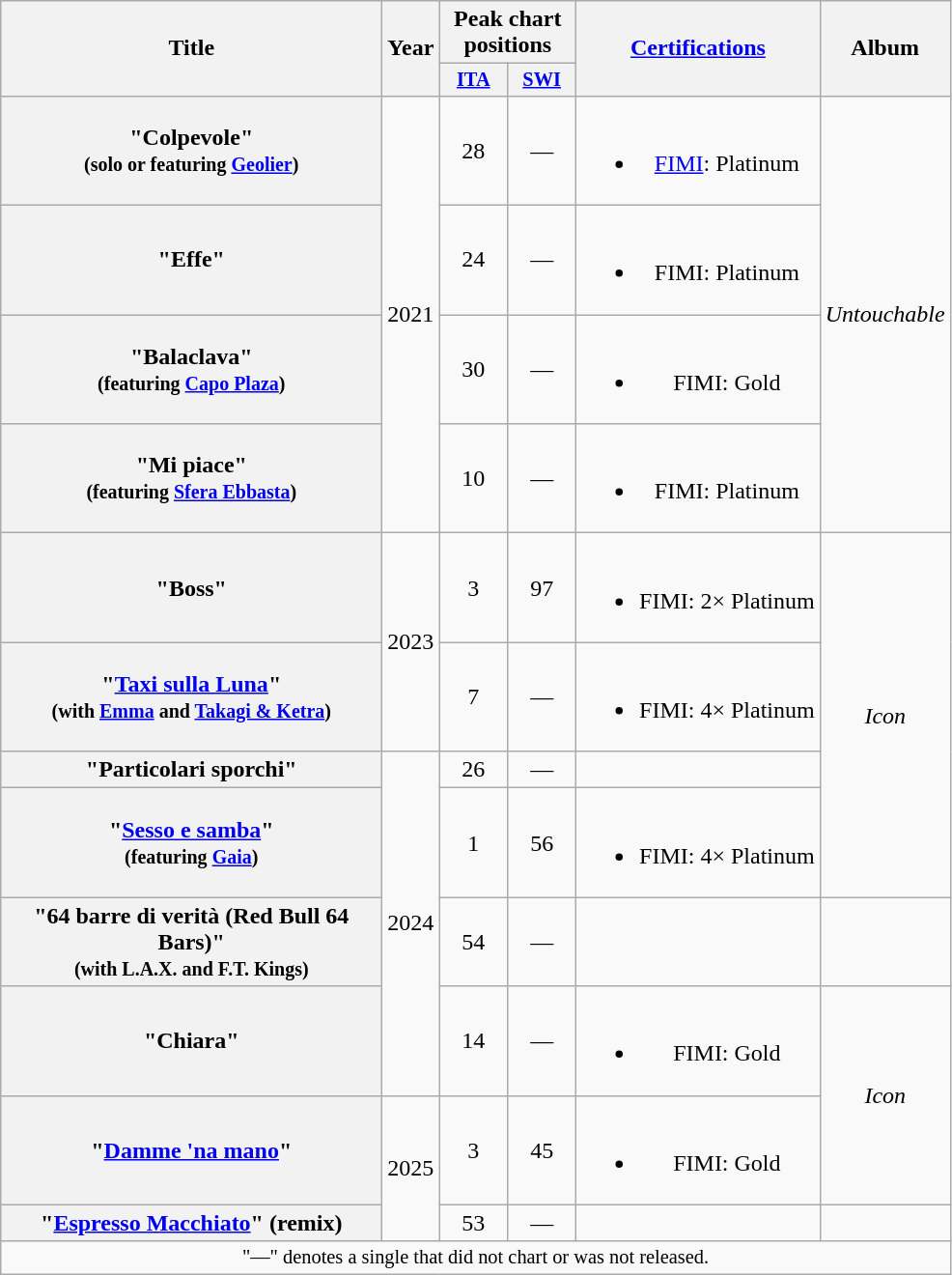<table class="wikitable plainrowheaders" style="text-align:center;">
<tr>
<th scope="col" rowspan="2" style="width:16em;">Title</th>
<th scope="col" rowspan="2" style="width:1em;">Year</th>
<th scope="col" colspan="2">Peak chart positions</th>
<th scope="col" rowspan="2"><a href='#'>Certifications</a></th>
<th scope="col" rowspan="2">Album</th>
</tr>
<tr>
<th scope="col" style="width:3em;font-size:85%;"><a href='#'>ITA</a><br></th>
<th style="width:3em;font-size:85%"><a href='#'>SWI</a><br></th>
</tr>
<tr>
<th scope="row">"Colpevole"<br><small>(solo or featuring <a href='#'>Geolier</a>)</small></th>
<td rowspan="4">2021</td>
<td>28</td>
<td>—</td>
<td><br><ul><li><a href='#'>FIMI</a>: Platinum</li></ul></td>
<td rowspan="4"><em>Untouchable</em></td>
</tr>
<tr>
<th scope="row">"Effe"</th>
<td>24</td>
<td>—</td>
<td><br><ul><li>FIMI: Platinum</li></ul></td>
</tr>
<tr>
<th scope="row">"Balaclava"<br><small>(featuring <a href='#'>Capo Plaza</a>)</small></th>
<td>30</td>
<td>—</td>
<td><br><ul><li>FIMI: Gold</li></ul></td>
</tr>
<tr>
<th scope="row">"Mi piace"<br><small>(featuring <a href='#'>Sfera Ebbasta</a>)</small></th>
<td>10</td>
<td>—</td>
<td><br><ul><li>FIMI: Platinum</li></ul></td>
</tr>
<tr>
<th scope="row">"Boss"</th>
<td rowspan="2">2023</td>
<td>3</td>
<td>97</td>
<td><br><ul><li>FIMI: 2× Platinum</li></ul></td>
<td rowspan="4"><em>Icon</em></td>
</tr>
<tr>
<th scope="row">"<a href='#'>Taxi sulla Luna</a>"<br><small>(with <a href='#'>Emma</a> and <a href='#'>Takagi & Ketra</a>)</small></th>
<td>7</td>
<td>—</td>
<td><br><ul><li>FIMI: 4× Platinum</li></ul></td>
</tr>
<tr>
<th scope="row">"Particolari sporchi"</th>
<td rowspan="4">2024</td>
<td>26</td>
<td>—</td>
<td></td>
</tr>
<tr>
<th scope="row">"<a href='#'>Sesso e samba</a>"<br><small>(featuring <a href='#'>Gaia</a>)</small></th>
<td>1</td>
<td>56</td>
<td><br><ul><li>FIMI: 4× Platinum</li></ul></td>
</tr>
<tr>
<th scope="row">"64 barre di verità (Red Bull 64 Bars)"<br><small>(with L.A.X. and F.T. Kings)</small></th>
<td>54</td>
<td>—</td>
<td></td>
<td></td>
</tr>
<tr>
<th scope="row">"Chiara"</th>
<td>14</td>
<td>—</td>
<td><br><ul><li>FIMI: Gold</li></ul></td>
<td rowspan="2"><em>Icon</em></td>
</tr>
<tr>
<th scope="row">"<a href='#'>Damme 'na mano</a>"</th>
<td rowspan="2">2025</td>
<td>3</td>
<td>45</td>
<td><br><ul><li>FIMI: Gold</li></ul></td>
</tr>
<tr>
<th scope="row">"<a href='#'>Espresso Macchiato</a>" (remix)<br></th>
<td>53<br></td>
<td>—</td>
<td></td>
<td></td>
</tr>
<tr>
<td colspan="6" style="font-size:85%;">"—" denotes a single that did not chart or was not released.</td>
</tr>
</table>
